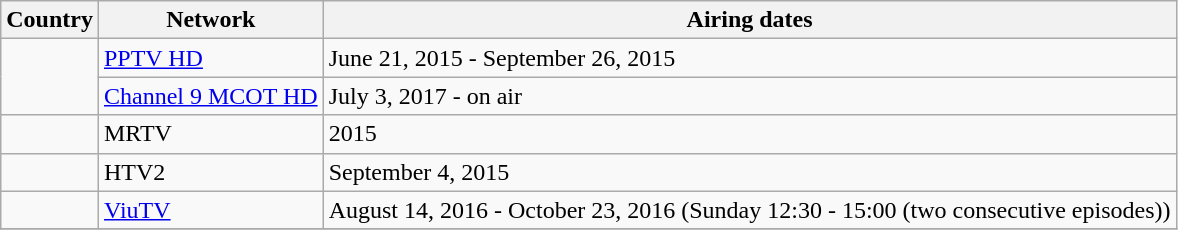<table class="wikitable">
<tr>
<th>Country</th>
<th>Network</th>
<th>Airing dates</th>
</tr>
<tr>
<td rowspan=2></td>
<td><a href='#'>PPTV HD</a></td>
<td>June 21, 2015 - September 26, 2015</td>
</tr>
<tr>
<td><a href='#'>Channel 9 MCOT HD</a></td>
<td>July 3, 2017 - on air</td>
</tr>
<tr>
<td></td>
<td>MRTV</td>
<td>2015</td>
</tr>
<tr>
<td></td>
<td>HTV2</td>
<td>September 4, 2015</td>
</tr>
<tr>
<td></td>
<td><a href='#'>ViuTV</a></td>
<td>August 14, 2016 - October 23, 2016 (Sunday 12:30 - 15:00 (two consecutive episodes))</td>
</tr>
<tr>
</tr>
</table>
